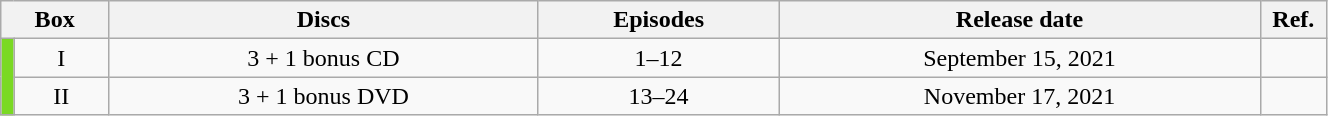<table class="wikitable" style="text-align: center; width: 70%;">
<tr>
<th colspan="2">Box</th>
<th>Discs</th>
<th>Episodes</th>
<th>Release date</th>
<th width="5%">Ref.</th>
</tr>
<tr>
<td rowspan="2" width="1%" style="background: #7AD923;"></td>
<td>I</td>
<td>3 + 1 bonus CD</td>
<td>1–12</td>
<td>September 15, 2021</td>
<td></td>
</tr>
<tr>
<td>II</td>
<td>3 + 1 bonus DVD</td>
<td>13–24</td>
<td>November 17, 2021</td>
<td></td>
</tr>
</table>
